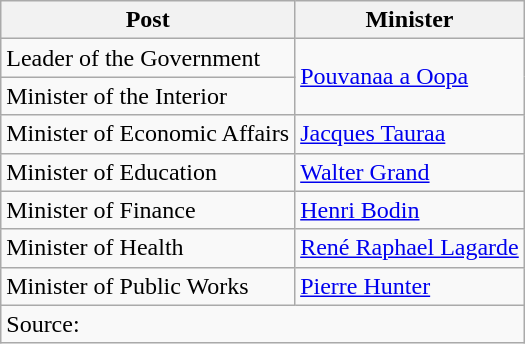<table class=wikitable>
<tr>
<th>Post</th>
<th>Minister</th>
</tr>
<tr>
<td>Leader of the Government</td>
<td rowspan=2><a href='#'>Pouvanaa a Oopa</a></td>
</tr>
<tr>
<td>Minister of the Interior</td>
</tr>
<tr>
<td>Minister of Economic Affairs</td>
<td><a href='#'>Jacques Tauraa</a></td>
</tr>
<tr>
<td>Minister of Education</td>
<td><a href='#'>Walter Grand</a></td>
</tr>
<tr>
<td>Minister of Finance</td>
<td><a href='#'>Henri Bodin</a></td>
</tr>
<tr>
<td>Minister of Health</td>
<td><a href='#'>René Raphael Lagarde</a></td>
</tr>
<tr>
<td>Minister of Public Works</td>
<td><a href='#'>Pierre Hunter</a></td>
</tr>
<tr>
<td colspan=2>Source: </td>
</tr>
</table>
